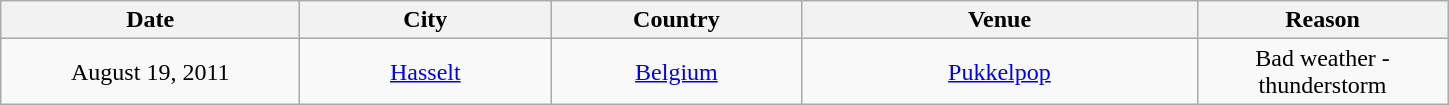<table class="wikitable" style="text-align:center;">
<tr>
<th scope="col" style="width:12em;">Date</th>
<th scope="col" style="width:10em;">City</th>
<th scope="col" style="width:10em;">Country</th>
<th scope="col" style="width:16em;">Venue</th>
<th scope="col" style="width:10em;">Reason</th>
</tr>
<tr>
<td>August 19, 2011</td>
<td><a href='#'>Hasselt</a></td>
<td><a href='#'>Belgium</a></td>
<td><a href='#'>Pukkelpop</a></td>
<td>Bad weather - thunderstorm</td>
</tr>
</table>
